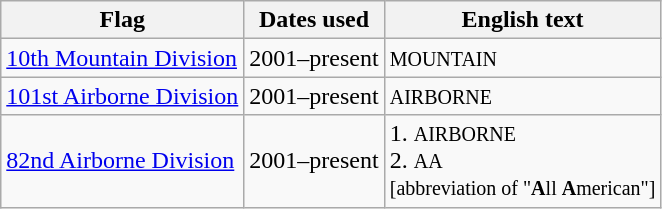<table class="wikitable sortable">
<tr>
<th>Flag</th>
<th>Dates used</th>
<th>English text</th>
</tr>
<tr>
<td> <a href='#'>10th Mountain Division</a></td>
<td>2001–present</td>
<td><small>MOUNTAIN</small></td>
</tr>
<tr>
<td> <a href='#'>101st Airborne Division</a></td>
<td>2001–present</td>
<td><small>AIRBORNE</small></td>
</tr>
<tr>
<td> <a href='#'>82nd Airborne Division</a></td>
<td>2001–present</td>
<td>1. <small>AIRBORNE</small><br>2. <small>AA</small><br><small>[abbreviation of "<strong>A</strong>ll <strong>A</strong>merican"]</small></td>
</tr>
</table>
